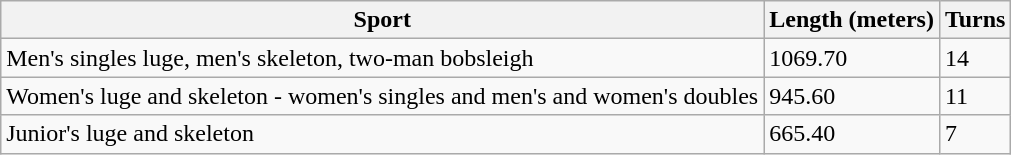<table class="wikitable">
<tr>
<th>Sport</th>
<th>Length (meters)</th>
<th>Turns</th>
</tr>
<tr>
<td>Men's singles luge, men's skeleton, two-man bobsleigh</td>
<td>1069.70</td>
<td>14</td>
</tr>
<tr>
<td>Women's luge and skeleton - women's singles and men's and women's doubles</td>
<td>945.60</td>
<td>11</td>
</tr>
<tr>
<td>Junior's luge and skeleton</td>
<td>665.40</td>
<td>7</td>
</tr>
</table>
